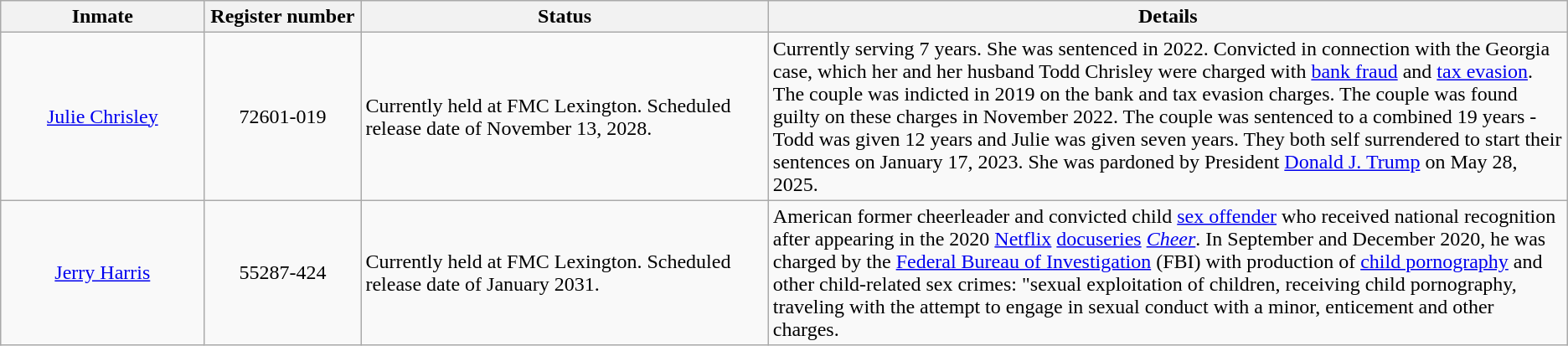<table class="wikitable sortable">
<tr>
<th width=13%>Inmate</th>
<th width=10%>Register number</th>
<th width=26%>Status</th>
<th width=51%>Details</th>
</tr>
<tr>
<td style="text-align:center;"><a href='#'>Julie Chrisley</a></td>
<td style="text-align:center;">72601-019</td>
<td>Currently held at FMC Lexington. Scheduled release date of November 13, 2028.</td>
<td>Currently serving 7 years. She was sentenced in 2022. Convicted in connection with the Georgia case, which her and her husband Todd Chrisley were charged with <a href='#'>bank fraud</a> and <a href='#'>tax evasion</a>. The couple was indicted in 2019 on the bank and tax evasion charges. The couple was found guilty on these charges in November 2022. The couple was sentenced to a combined 19 years - Todd was given 12 years and Julie was given seven years. They both self surrendered to start their sentences on January 17, 2023. She was pardoned by President <a href='#'>Donald J. Trump</a> on May 28, 2025.</td>
</tr>
<tr>
<td style="text-align:center;"><a href='#'>Jerry Harris</a></td>
<td style="text-align:center;">55287-424</td>
<td>Currently held at FMC Lexington. Scheduled release date of January 2031.</td>
<td>American former cheerleader and convicted child <a href='#'>sex offender</a> who received national recognition after appearing in the 2020 <a href='#'>Netflix</a> <a href='#'>docuseries</a> <em><a href='#'>Cheer</a></em>. In September and December 2020, he was charged by the <a href='#'>Federal Bureau of Investigation</a> (FBI) with production of <a href='#'>child pornography</a> and other child-related sex crimes: "sexual exploitation of children, receiving child pornography, traveling with the attempt to engage in sexual conduct with a minor, enticement and other charges.</td>
</tr>
</table>
